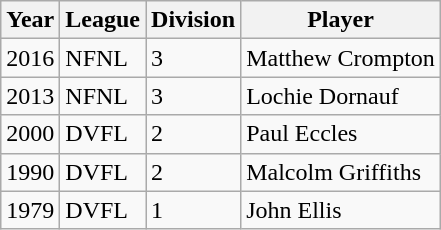<table class="wikitable">
<tr>
<th>Year</th>
<th>League</th>
<th>Division</th>
<th>Player</th>
</tr>
<tr>
<td>2016</td>
<td>NFNL</td>
<td>3</td>
<td>Matthew Crompton</td>
</tr>
<tr>
<td>2013</td>
<td>NFNL</td>
<td>3</td>
<td>Lochie Dornauf</td>
</tr>
<tr>
<td>2000</td>
<td>DVFL</td>
<td>2</td>
<td>Paul Eccles</td>
</tr>
<tr>
<td>1990</td>
<td>DVFL</td>
<td>2</td>
<td>Malcolm Griffiths</td>
</tr>
<tr>
<td>1979</td>
<td>DVFL</td>
<td>1</td>
<td>John Ellis</td>
</tr>
</table>
